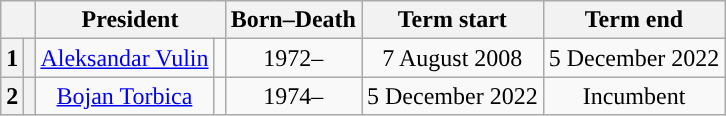<table class="wikitable" style="text-align:center">
<tr>
<th colspan="2"></th>
<th colspan="2">President</th>
<th>Born–Death</th>
<th>Term start</th>
<th>Term end</th>
</tr>
<tr>
<th>1</th>
<th style="background:"></th>
<td><a href='#'>Aleksandar Vulin</a></td>
<td></td>
<td>1972–</td>
<td>7 August 2008</td>
<td>5 December 2022</td>
</tr>
<tr>
<th>2</th>
<th style="background:"></th>
<td><a href='#'>Bojan Torbica</a></td>
<td></td>
<td>1974–</td>
<td>5 December 2022</td>
<td>Incumbent</td>
</tr>
</table>
